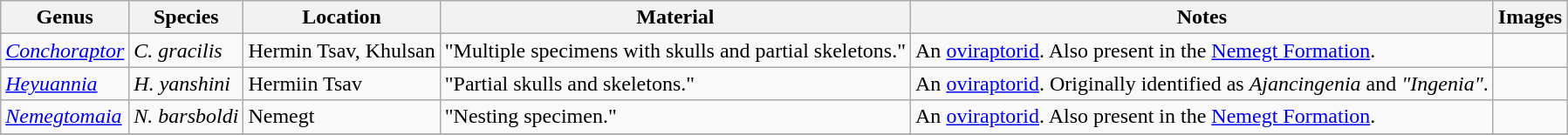<table class="wikitable sortable">
<tr>
<th>Genus</th>
<th>Species</th>
<th>Location</th>
<th>Material</th>
<th>Notes</th>
<th>Images</th>
</tr>
<tr>
<td><em><a href='#'>Conchoraptor</a></em></td>
<td><em>C. gracilis</em></td>
<td>Hermin Tsav, Khulsan</td>
<td>"Multiple specimens with skulls and partial skeletons."</td>
<td>An <a href='#'>oviraptorid</a>. Also present in the <a href='#'>Nemegt Formation</a>.</td>
<td></td>
</tr>
<tr>
<td><em><a href='#'>Heyuannia</a></em></td>
<td><em>H. yanshini</em></td>
<td>Hermiin Tsav</td>
<td>"Partial skulls and skeletons."</td>
<td>An <a href='#'>oviraptorid</a>. Originally identified as <em>Ajancingenia</em> and <em>"Ingenia"</em>.</td>
<td></td>
</tr>
<tr>
<td><em><a href='#'>Nemegtomaia</a></em></td>
<td><em>N. barsboldi</em></td>
<td>Nemegt</td>
<td>"Nesting specimen."</td>
<td>An <a href='#'>oviraptorid</a>. Also present in the <a href='#'>Nemegt Formation</a>.</td>
<td></td>
</tr>
<tr>
</tr>
</table>
